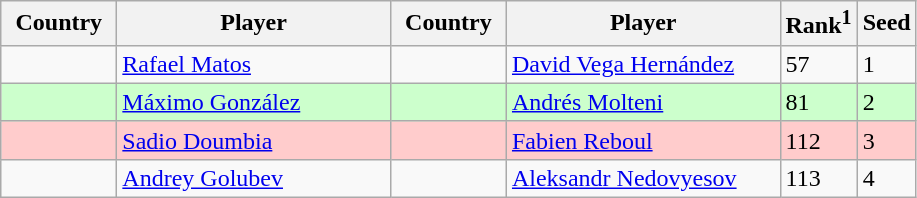<table class="sortable wikitable">
<tr>
<th width="70">Country</th>
<th width="175">Player</th>
<th width="70">Country</th>
<th width="175">Player</th>
<th>Rank<sup>1</sup></th>
<th>Seed</th>
</tr>
<tr>
<td></td>
<td><a href='#'>Rafael Matos</a></td>
<td></td>
<td><a href='#'>David Vega Hernández</a></td>
<td>57</td>
<td>1</td>
</tr>
<tr bgcolor=#cfc>
<td></td>
<td><a href='#'>Máximo González</a></td>
<td></td>
<td><a href='#'>Andrés Molteni</a></td>
<td>81</td>
<td>2</td>
</tr>
<tr bgcolor=#fcc>
<td></td>
<td><a href='#'>Sadio Doumbia</a></td>
<td></td>
<td><a href='#'>Fabien Reboul</a></td>
<td>112</td>
<td>3</td>
</tr>
<tr>
<td></td>
<td><a href='#'>Andrey Golubev</a></td>
<td></td>
<td><a href='#'>Aleksandr Nedovyesov</a></td>
<td>113</td>
<td>4</td>
</tr>
</table>
